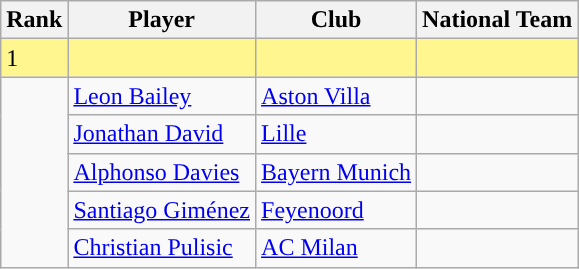<table class="wikitable">
<tr>
<th>Rank</th>
<th>Player</th>
<th>Club</th>
<th>National Team</th>
</tr>
<tr bgcolor="#FFF68F">
<td>1</td>
<td></td>
<td></td>
<td></td>
</tr>
<tr>
<td rowspan=6></td>
<td> <a href='#'>Leon Bailey</a></td>
<td> <a href='#'>Aston Villa</a></td>
<td></td>
</tr>
<tr>
<td> <a href='#'>Jonathan David</a></td>
<td> <a href='#'>Lille</a></td>
<td></td>
</tr>
<tr>
<td> ⁠⁠<a href='#'>Alphonso Davies</a></td>
<td> <a href='#'>Bayern Munich</a></td>
<td></td>
</tr>
<tr>
<td> <a href='#'>Santiago Giménez</a></td>
<td> <a href='#'>Feyenoord</a></td>
<td></td>
</tr>
<tr>
<td> <a href='#'>Christian Pulisic</a></td>
<td> <a href='#'>AC Milan</a></td>
<td></td>
</tr>
</table>
